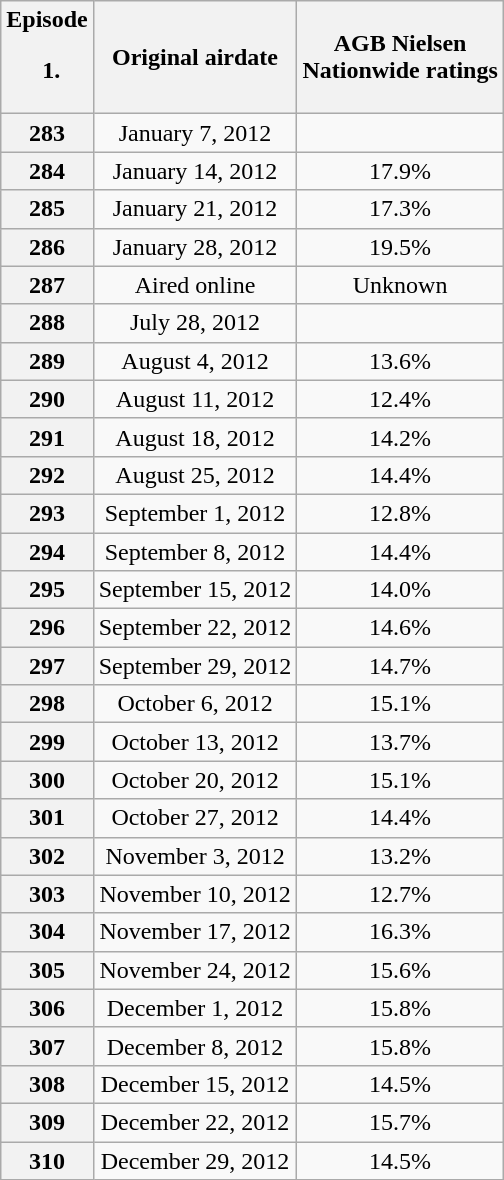<table class=wikitable style="text-align:center">
<tr>
<th>Episode<br><ol><li></li></ol></th>
<th>Original airdate</th>
<th>AGB Nielsen<br>Nationwide ratings</th>
</tr>
<tr>
<th>283</th>
<td>January 7, 2012</td>
<td></td>
</tr>
<tr>
<th>284</th>
<td>January 14, 2012</td>
<td>17.9%</td>
</tr>
<tr>
<th>285</th>
<td>January 21, 2012</td>
<td>17.3%</td>
</tr>
<tr>
<th>286</th>
<td>January 28, 2012</td>
<td>19.5%</td>
</tr>
<tr>
<th>287</th>
<td>Aired online</td>
<td>Unknown</td>
</tr>
<tr>
<th>288</th>
<td>July 28, 2012</td>
<td></td>
</tr>
<tr>
<th>289</th>
<td>August 4, 2012</td>
<td>13.6%</td>
</tr>
<tr>
<th>290</th>
<td>August 11, 2012</td>
<td>12.4%</td>
</tr>
<tr>
<th>291</th>
<td>August 18, 2012</td>
<td>14.2%</td>
</tr>
<tr>
<th>292</th>
<td>August 25, 2012</td>
<td>14.4%</td>
</tr>
<tr>
<th>293</th>
<td>September 1, 2012</td>
<td>12.8%</td>
</tr>
<tr>
<th>294</th>
<td>September 8, 2012</td>
<td>14.4%</td>
</tr>
<tr>
<th>295</th>
<td>September 15, 2012</td>
<td>14.0%</td>
</tr>
<tr>
<th>296</th>
<td>September 22, 2012</td>
<td>14.6%</td>
</tr>
<tr>
<th>297</th>
<td>September 29, 2012</td>
<td>14.7%</td>
</tr>
<tr>
<th>298</th>
<td>October 6, 2012</td>
<td>15.1%</td>
</tr>
<tr>
<th>299</th>
<td>October 13, 2012</td>
<td>13.7%</td>
</tr>
<tr>
<th>300</th>
<td>October 20, 2012</td>
<td>15.1%</td>
</tr>
<tr>
<th>301</th>
<td>October 27, 2012</td>
<td>14.4%</td>
</tr>
<tr>
<th>302</th>
<td>November 3, 2012</td>
<td>13.2%</td>
</tr>
<tr>
<th>303</th>
<td>November 10, 2012</td>
<td>12.7%</td>
</tr>
<tr>
<th>304</th>
<td>November 17, 2012</td>
<td>16.3%</td>
</tr>
<tr>
<th>305</th>
<td>November 24, 2012</td>
<td>15.6%</td>
</tr>
<tr>
<th>306</th>
<td>December 1, 2012</td>
<td>15.8%</td>
</tr>
<tr>
<th>307</th>
<td>December 8, 2012</td>
<td>15.8%</td>
</tr>
<tr>
<th>308</th>
<td>December 15, 2012</td>
<td>14.5%</td>
</tr>
<tr>
<th>309</th>
<td>December 22, 2012</td>
<td>15.7%</td>
</tr>
<tr>
<th>310</th>
<td>December 29, 2012</td>
<td>14.5%</td>
</tr>
</table>
